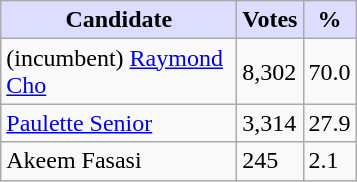<table class="wikitable">
<tr>
<th style="background:#ddf; width:150px;">Candidate</th>
<th style="background:#ddf;">Votes</th>
<th style="background:#ddf;">%</th>
</tr>
<tr>
<td>(incumbent) <a href='#'>Raymond Cho</a></td>
<td>8,302</td>
<td>70.0</td>
</tr>
<tr>
<td><a href='#'>Paulette Senior</a></td>
<td>3,314</td>
<td>27.9</td>
</tr>
<tr>
<td>Akeem Fasasi</td>
<td>245</td>
<td>2.1</td>
</tr>
</table>
